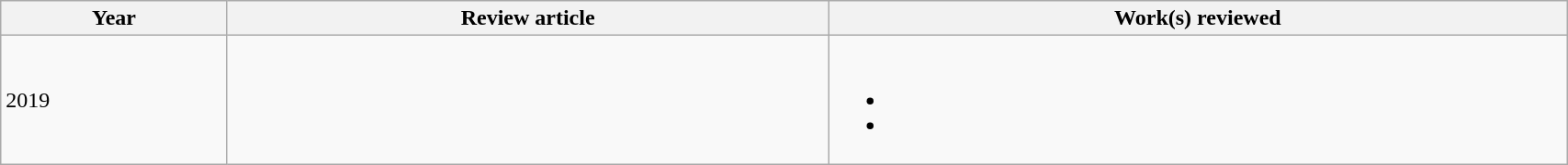<table class='wikitable sortable' width='90%'>
<tr>
<th>Year</th>
<th class='unsortable'>Review article</th>
<th class='unsortable'>Work(s) reviewed</th>
</tr>
<tr>
<td>2019</td>
<td></td>
<td><br><ul><li></li><li></li></ul></td>
</tr>
</table>
